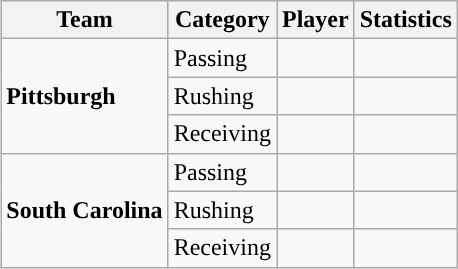<table class="wikitable" style="float: right;">
<tr>
<th>Team</th>
<th>Category</th>
<th>Player</th>
<th>Statistics</th>
</tr>
<tr>
<td rowspan=3><strong>Pittsburgh</strong></td>
<td>Passing</td>
<td></td>
<td></td>
</tr>
<tr>
<td>Rushing</td>
<td></td>
<td></td>
</tr>
<tr>
<td>Receiving</td>
<td></td>
<td></td>
</tr>
<tr>
<td rowspan=3><strong>South Carolina</strong></td>
<td>Passing</td>
<td></td>
<td></td>
</tr>
<tr>
<td>Rushing</td>
<td></td>
<td></td>
</tr>
<tr>
<td>Receiving</td>
<td></td>
<td></td>
</tr>
</table>
